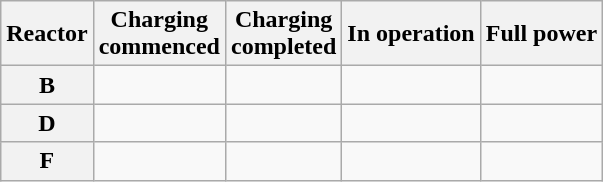<table class="wikitable sortable floatright" style="margin-right:2em;">
<tr>
<th scope="col">Reactor</th>
<th scope="col">Charging<br>commenced</th>
<th scope="col">Charging<br>completed</th>
<th scope="col">In operation</th>
<th scope="col">Full power</th>
</tr>
<tr>
<th scope="row">B</th>
<td align=left></td>
<td align=left></td>
<td align=left></td>
<td align-left></td>
</tr>
<tr>
<th scope="row">D</th>
<td align=left></td>
<td align=left></td>
<td align=left></td>
<td align-left></td>
</tr>
<tr>
<th scope="row">F</th>
<td align=left></td>
<td align=left></td>
<td align=left></td>
<td align-left></td>
</tr>
</table>
